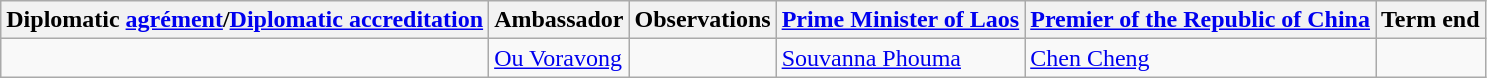<table class="wikitable sortable">
<tr>
<th>Diplomatic <a href='#'>agrément</a>/<a href='#'>Diplomatic accreditation</a></th>
<th>Ambassador</th>
<th>Observations</th>
<th><a href='#'>Prime Minister of Laos</a></th>
<th><a href='#'>Premier of the Republic of China</a></th>
<th>Term end</th>
</tr>
<tr>
<td></td>
<td><a href='#'>Ou Voravong</a></td>
<td></td>
<td><a href='#'>Souvanna Phouma</a></td>
<td><a href='#'>Chen Cheng</a></td>
<td></td>
</tr>
</table>
